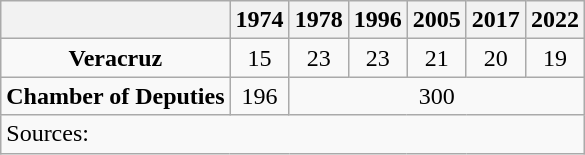<table class="wikitable" style="text-align: center">
<tr>
<th></th>
<th>1974</th>
<th>1978</th>
<th>1996</th>
<th>2005</th>
<th>2017</th>
<th>2022</th>
</tr>
<tr>
<td><strong>Veracruz</strong></td>
<td>15</td>
<td>23</td>
<td>23</td>
<td>21</td>
<td>20</td>
<td>19</td>
</tr>
<tr>
<td><strong>Chamber of Deputies</strong></td>
<td>196</td>
<td colspan=5>300</td>
</tr>
<tr>
<td colspan=7 style="text-align: left">Sources: </td>
</tr>
</table>
